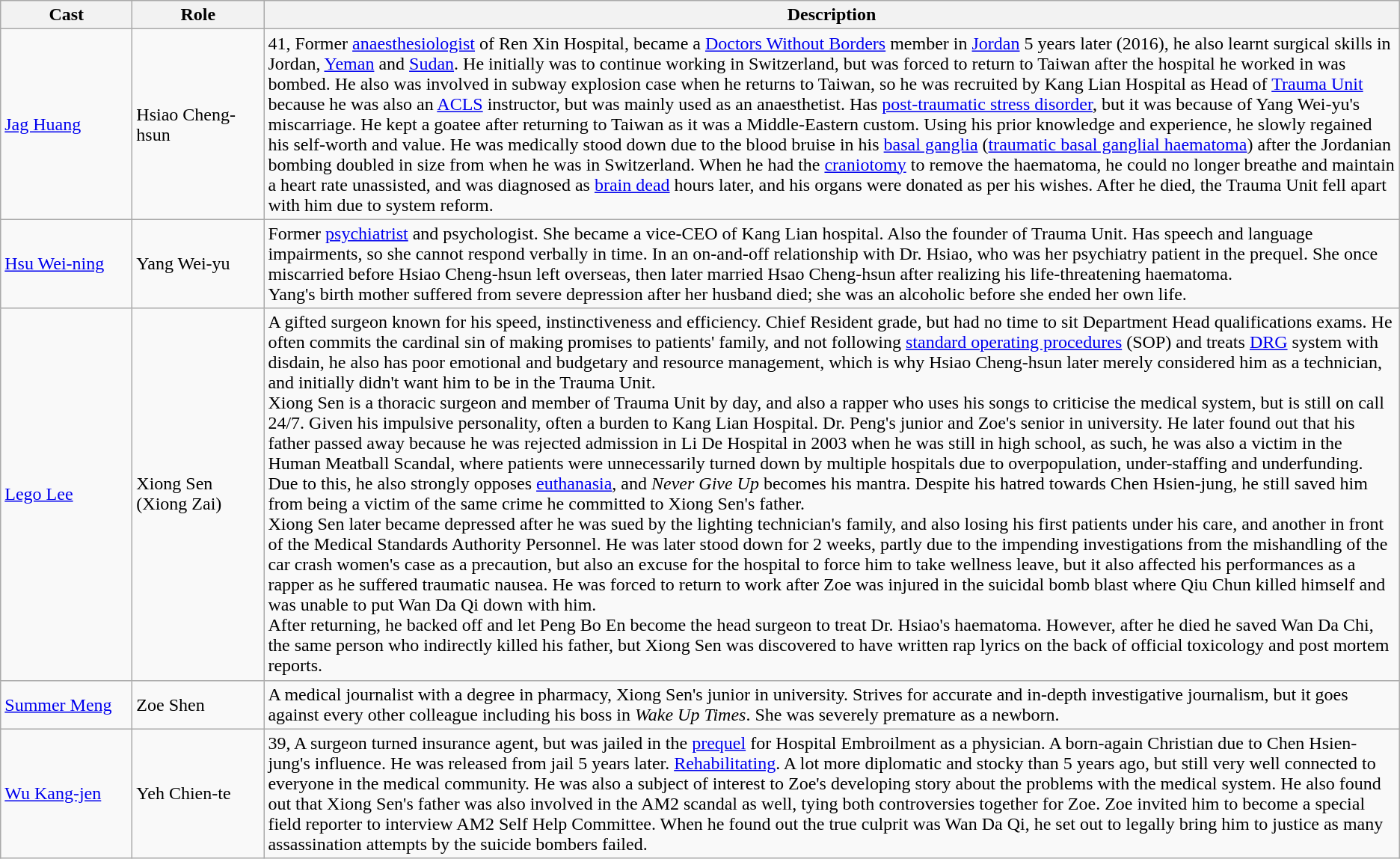<table class="wikitable">
<tr>
<th width="110px">Cast</th>
<th width="110px">Role</th>
<th>Description</th>
</tr>
<tr>
<td><a href='#'>Jag Huang</a></td>
<td>Hsiao Cheng-hsun</td>
<td>41, Former <a href='#'>anaesthesiologist</a> of Ren Xin Hospital, became a <a href='#'>Doctors Without Borders</a> member in <a href='#'>Jordan</a> 5 years later (2016), he also learnt surgical skills in Jordan, <a href='#'>Yeman</a> and <a href='#'>Sudan</a>. He initially was to continue working in Switzerland, but was forced to return to Taiwan after the hospital he worked in was bombed. He also was involved in subway explosion case when he returns to Taiwan, so he was recruited by Kang Lian Hospital as Head of <a href='#'>Trauma Unit</a> because he was also an <a href='#'>ACLS</a> instructor, but was mainly used as an anaesthetist. Has <a href='#'>post-traumatic stress disorder</a>, but it was because of Yang Wei-yu's miscarriage. He kept a goatee after returning to Taiwan as it was a Middle-Eastern custom. Using his prior knowledge and experience, he slowly regained his self-worth and value. He was medically stood down due to the blood bruise in his <a href='#'>basal ganglia</a> (<a href='#'>traumatic basal ganglial haematoma</a>) after the Jordanian bombing doubled in size from when he was in Switzerland. When he had the <a href='#'>craniotomy</a> to remove the haematoma, he could no longer breathe and maintain a heart rate unassisted, and was diagnosed as <a href='#'>brain dead</a> hours later, and his organs were donated as per his wishes. After he died, the Trauma Unit fell apart with him due to system reform.</td>
</tr>
<tr>
<td><a href='#'>Hsu Wei-ning</a></td>
<td>Yang Wei-yu</td>
<td>Former <a href='#'>psychiatrist</a> and psychologist. She became a vice-CEO of Kang Lian hospital. Also the founder of Trauma Unit. Has speech and language impairments, so she cannot respond verbally in time. In an on-and-off relationship with Dr. Hsiao, who was her psychiatry patient in the prequel. She once miscarried before Hsiao Cheng-hsun left overseas, then later married Hsao Cheng-hsun after realizing his life-threatening haematoma.<br>Yang's birth mother suffered from severe depression after her husband died; she was an alcoholic before she ended her own life.</td>
</tr>
<tr>
<td><a href='#'>Lego Lee</a></td>
<td>Xiong Sen (Xiong Zai)</td>
<td>A gifted surgeon known for his speed, instinctiveness and efficiency. Chief Resident grade, but had no time to sit Department Head qualifications exams. He often commits the cardinal sin of making promises to patients' family, and not following <a href='#'>standard operating procedures</a> (SOP) and treats <a href='#'>DRG</a> system with disdain, he also has poor emotional and budgetary and resource management, which is why Hsiao Cheng-hsun later merely considered him as a technician, and initially didn't want him to be in the Trauma Unit.<br>Xiong Sen is a thoracic surgeon and member of Trauma Unit by day, and also a rapper who uses his songs to criticise the medical system, but is still on call 24/7. Given his impulsive personality, often a burden to Kang Lian Hospital. Dr. Peng's junior and Zoe's senior in university. He later found out that his father passed away because he was rejected admission in Li De Hospital in 2003 when he was still in high school, as such, he was also a victim in the Human Meatball Scandal, where patients were unnecessarily turned down by multiple hospitals due to overpopulation, under-staffing and underfunding. Due to this, he also strongly opposes <a href='#'>euthanasia</a>, and <em>Never Give Up</em> becomes his mantra. Despite his hatred towards Chen Hsien-jung, he still saved him from being a victim of the same crime he committed to Xiong Sen's father.<br>Xiong Sen later became depressed after he was sued by the lighting technician's family, and also losing his first patients under his care, and another in front of the Medical Standards Authority Personnel. He was later stood down for 2 weeks, partly due to the impending investigations from the mishandling of the car crash women's case as a precaution, but also an excuse for the hospital to force him to take wellness leave, but it also affected his performances as a rapper as he suffered traumatic nausea. He was forced to return to work after Zoe was injured in the suicidal bomb blast where Qiu Chun killed himself and was unable to put Wan Da Qi down with him.<br>After returning, he backed off and let Peng Bo En become the head surgeon to treat Dr. Hsiao's haematoma. However, after he died he saved Wan Da Chi, the same person who indirectly killed his father, but Xiong Sen was discovered to have written rap lyrics on the back of official toxicology and post mortem reports.</td>
</tr>
<tr>
<td><a href='#'>Summer Meng</a></td>
<td>Zoe Shen</td>
<td>A medical journalist with a degree in pharmacy, Xiong Sen's junior in university. Strives for accurate and in-depth investigative journalism, but it goes against every other colleague including his boss in <em>Wake Up Times</em>. She was severely premature as a newborn.</td>
</tr>
<tr>
<td><a href='#'>Wu Kang-jen</a></td>
<td>Yeh Chien-te</td>
<td>39, A surgeon turned insurance agent, but was jailed in the <a href='#'>prequel</a> for Hospital Embroilment as a physician. A born-again Christian due to Chen Hsien-jung's influence. He was released from jail 5 years later. <a href='#'>Rehabilitating</a>. A lot more diplomatic and stocky than 5 years ago, but still very well connected to everyone in the medical community. He was also a subject of interest to Zoe's developing story about the problems with the medical system. He also found out that Xiong Sen's father was also involved in the AM2 scandal as well, tying both controversies together for Zoe. Zoe invited him to become a special field reporter to interview AM2 Self Help Committee. When he found out the true culprit was Wan Da Qi, he set out to legally bring him to justice as many assassination attempts by the suicide bombers failed.</td>
</tr>
</table>
